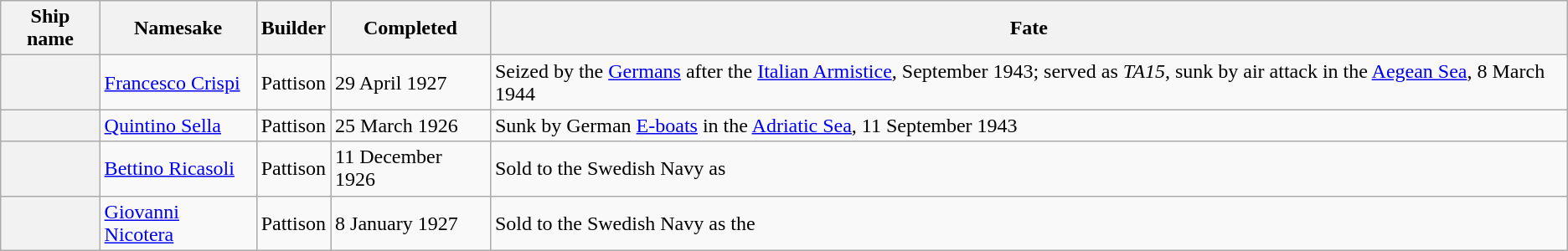<table class="wikitable plainrowheaders">
<tr>
<th scope="col">Ship name</th>
<th scope="col">Namesake</th>
<th scope="col">Builder</th>
<th scope="col">Completed</th>
<th scope="col">Fate</th>
</tr>
<tr>
<th scope="row"></th>
<td><a href='#'>Francesco Crispi</a></td>
<td>Pattison</td>
<td>29 April 1927</td>
<td>Seized by the <a href='#'>Germans</a> after the <a href='#'>Italian Armistice</a>, September 1943; served as <em>TA15</em>, sunk by air attack in the <a href='#'>Aegean Sea</a>, 8 March 1944</td>
</tr>
<tr>
<th scope="row"></th>
<td><a href='#'>Quintino Sella</a></td>
<td>Pattison</td>
<td>25 March 1926</td>
<td>Sunk by German <a href='#'>E-boats</a> in the <a href='#'>Adriatic Sea</a>, 11 September 1943</td>
</tr>
<tr>
<th scope="row"></th>
<td><a href='#'>Bettino Ricasoli</a></td>
<td>Pattison</td>
<td>11 December 1926</td>
<td>Sold to the Swedish Navy as </td>
</tr>
<tr>
<th scope="row"></th>
<td><a href='#'>Giovanni Nicotera</a></td>
<td>Pattison</td>
<td>8 January 1927</td>
<td>Sold to the Swedish Navy as the </td>
</tr>
</table>
